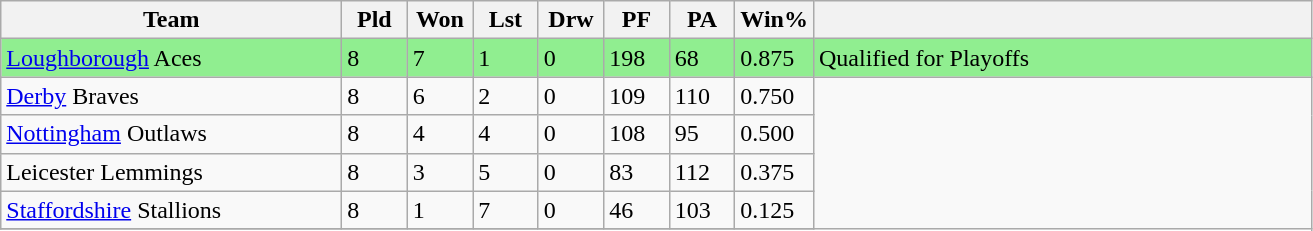<table class="wikitable">
<tr>
<th width=26%>Team</th>
<th width=5%>Pld</th>
<th width=5%>Won</th>
<th width=5%>Lst</th>
<th width=5%>Drw</th>
<th width=5%>PF</th>
<th width=5%>PA</th>
<th width=6%>Win%</th>
<th width=38%></th>
</tr>
<tr style="background:lightgreen">
<td><a href='#'>Loughborough</a> Aces</td>
<td>8</td>
<td>7</td>
<td>1</td>
<td>0</td>
<td>198</td>
<td>68</td>
<td>0.875</td>
<td>Qualified for Playoffs</td>
</tr>
<tr>
<td><a href='#'>Derby</a> Braves</td>
<td>8</td>
<td>6</td>
<td>2</td>
<td>0</td>
<td>109</td>
<td>110</td>
<td>0.750</td>
</tr>
<tr>
<td><a href='#'>Nottingham</a> Outlaws</td>
<td>8</td>
<td>4</td>
<td>4</td>
<td>0</td>
<td>108</td>
<td>95</td>
<td>0.500</td>
</tr>
<tr>
<td>Leicester Lemmings</td>
<td>8</td>
<td>3</td>
<td>5</td>
<td>0</td>
<td>83</td>
<td>112</td>
<td>0.375</td>
</tr>
<tr>
<td><a href='#'>Staffordshire</a> Stallions</td>
<td>8</td>
<td>1</td>
<td>7</td>
<td>0</td>
<td>46</td>
<td>103</td>
<td>0.125</td>
</tr>
<tr>
</tr>
</table>
